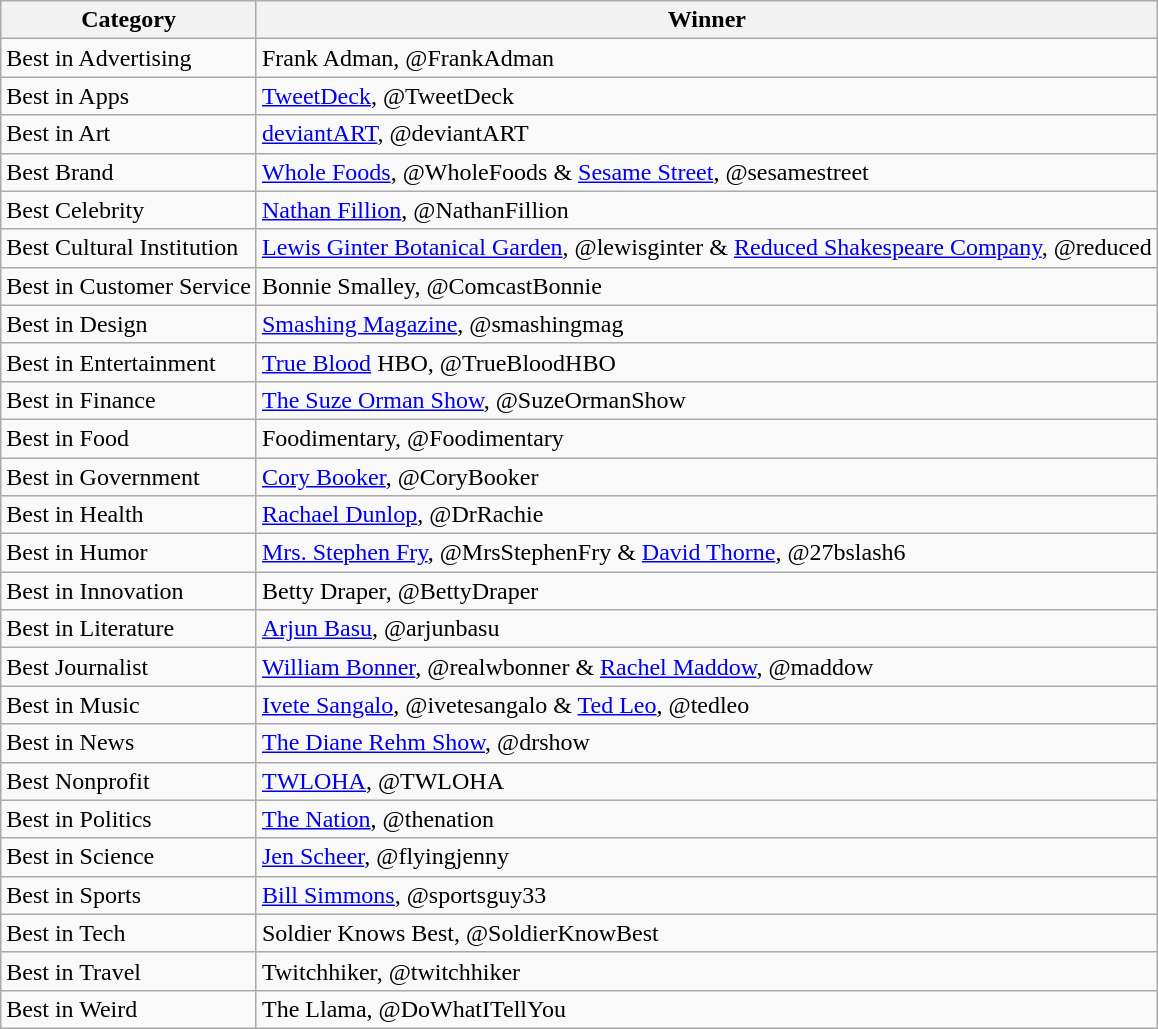<table class="wikitable sortable">
<tr>
<th>Category</th>
<th>Winner</th>
</tr>
<tr>
<td>Best in Advertising</td>
<td>Frank Adman, @FrankAdman</td>
</tr>
<tr>
<td>Best in Apps</td>
<td><a href='#'>TweetDeck</a>, @TweetDeck</td>
</tr>
<tr>
<td>Best in Art</td>
<td><a href='#'>deviantART</a>, @deviantART</td>
</tr>
<tr>
<td>Best Brand</td>
<td><a href='#'>Whole Foods</a>, @WholeFoods & <a href='#'>Sesame Street</a>, @sesamestreet</td>
</tr>
<tr>
<td>Best Celebrity</td>
<td><a href='#'>Nathan Fillion</a>, @NathanFillion</td>
</tr>
<tr>
<td>Best Cultural Institution</td>
<td><a href='#'>Lewis Ginter Botanical Garden</a>, @lewisginter & <a href='#'>Reduced Shakespeare Company</a>, @reduced</td>
</tr>
<tr>
<td>Best in Customer Service</td>
<td>Bonnie Smalley, @ComcastBonnie</td>
</tr>
<tr>
<td>Best in Design</td>
<td><a href='#'>Smashing Magazine</a>, @smashingmag</td>
</tr>
<tr>
<td>Best in Entertainment</td>
<td><a href='#'>True Blood</a> HBO, @TrueBloodHBO</td>
</tr>
<tr>
<td>Best in Finance</td>
<td><a href='#'>The Suze Orman Show</a>, @SuzeOrmanShow</td>
</tr>
<tr>
<td>Best in Food</td>
<td>Foodimentary, @Foodimentary</td>
</tr>
<tr>
<td>Best in Government</td>
<td><a href='#'>Cory Booker</a>, @CoryBooker</td>
</tr>
<tr>
<td>Best in Health</td>
<td><a href='#'>Rachael Dunlop</a>, @DrRachie</td>
</tr>
<tr>
<td>Best in Humor</td>
<td><a href='#'>Mrs. Stephen Fry</a>, @MrsStephenFry & <a href='#'>David Thorne</a>, @27bslash6</td>
</tr>
<tr>
<td>Best in Innovation</td>
<td>Betty Draper, @BettyDraper</td>
</tr>
<tr>
<td>Best in Literature</td>
<td><a href='#'>Arjun Basu</a>, @arjunbasu</td>
</tr>
<tr>
<td>Best Journalist</td>
<td><a href='#'>William Bonner</a>, @realwbonner & <a href='#'>Rachel Maddow</a>, @maddow</td>
</tr>
<tr>
<td>Best in Music</td>
<td><a href='#'>Ivete Sangalo</a>, @ivetesangalo & <a href='#'>Ted Leo</a>, @tedleo</td>
</tr>
<tr>
<td>Best in News</td>
<td><a href='#'>The Diane Rehm Show</a>, @drshow</td>
</tr>
<tr>
<td>Best Nonprofit</td>
<td><a href='#'>TWLOHA</a>, @TWLOHA</td>
</tr>
<tr>
<td>Best in Politics</td>
<td><a href='#'>The Nation</a>, @thenation</td>
</tr>
<tr>
<td>Best in Science</td>
<td><a href='#'>Jen Scheer</a>, @flyingjenny</td>
</tr>
<tr>
<td>Best in Sports</td>
<td><a href='#'>Bill Simmons</a>, @sportsguy33</td>
</tr>
<tr>
<td>Best in Tech</td>
<td>Soldier Knows Best, @SoldierKnowBest</td>
</tr>
<tr>
<td>Best in Travel</td>
<td>Twitchhiker, @twitchhiker</td>
</tr>
<tr>
<td>Best in Weird</td>
<td>The Llama, @DoWhatITellYou</td>
</tr>
</table>
